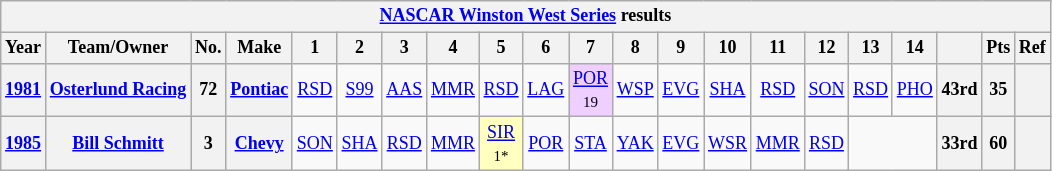<table class="wikitable" style="text-align:center; font-size:75%">
<tr>
<th colspan="21"><a href='#'>NASCAR Winston West Series</a> results</th>
</tr>
<tr>
<th>Year</th>
<th>Team/Owner</th>
<th>No.</th>
<th>Make</th>
<th>1</th>
<th>2</th>
<th>3</th>
<th>4</th>
<th>5</th>
<th>6</th>
<th>7</th>
<th>8</th>
<th>9</th>
<th>10</th>
<th>11</th>
<th>12</th>
<th>13</th>
<th>14</th>
<th></th>
<th>Pts</th>
<th>Ref</th>
</tr>
<tr>
<th><a href='#'>1981</a></th>
<th nowrap><a href='#'>Osterlund Racing</a></th>
<th>72</th>
<th><a href='#'>Pontiac</a></th>
<td><a href='#'>RSD</a></td>
<td><a href='#'>S99</a></td>
<td><a href='#'>AAS</a></td>
<td><a href='#'>MMR</a></td>
<td><a href='#'>RSD</a></td>
<td><a href='#'>LAG</a></td>
<td style="background:#EFCFFF;"><a href='#'>POR</a><br><small>19</small></td>
<td><a href='#'>WSP</a></td>
<td><a href='#'>EVG</a></td>
<td><a href='#'>SHA</a></td>
<td><a href='#'>RSD</a></td>
<td><a href='#'>SON</a></td>
<td><a href='#'>RSD</a></td>
<td><a href='#'>PHO</a></td>
<th>43rd</th>
<th>35</th>
<th></th>
</tr>
<tr>
<th><a href='#'>1985</a></th>
<th><a href='#'>Bill Schmitt</a></th>
<th>3</th>
<th><a href='#'>Chevy</a></th>
<td><a href='#'>SON</a></td>
<td><a href='#'>SHA</a></td>
<td><a href='#'>RSD</a></td>
<td><a href='#'>MMR</a></td>
<td style="background:#FFFFBF;"><a href='#'>SIR</a><br><small>1*</small></td>
<td><a href='#'>POR</a></td>
<td><a href='#'>STA</a></td>
<td><a href='#'>YAK</a></td>
<td><a href='#'>EVG</a></td>
<td><a href='#'>WSR</a></td>
<td><a href='#'>MMR</a></td>
<td><a href='#'>RSD</a></td>
<td colspan=2></td>
<th>33rd</th>
<th>60</th>
<th></th>
</tr>
</table>
